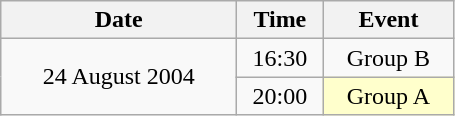<table class = "wikitable" style="text-align:center;">
<tr>
<th width=150>Date</th>
<th width=50>Time</th>
<th width=80>Event</th>
</tr>
<tr>
<td rowspan=2>24 August 2004</td>
<td>16:30</td>
<td>Group B</td>
</tr>
<tr>
<td>20:00</td>
<td bgcolor=ffffcc>Group A</td>
</tr>
</table>
